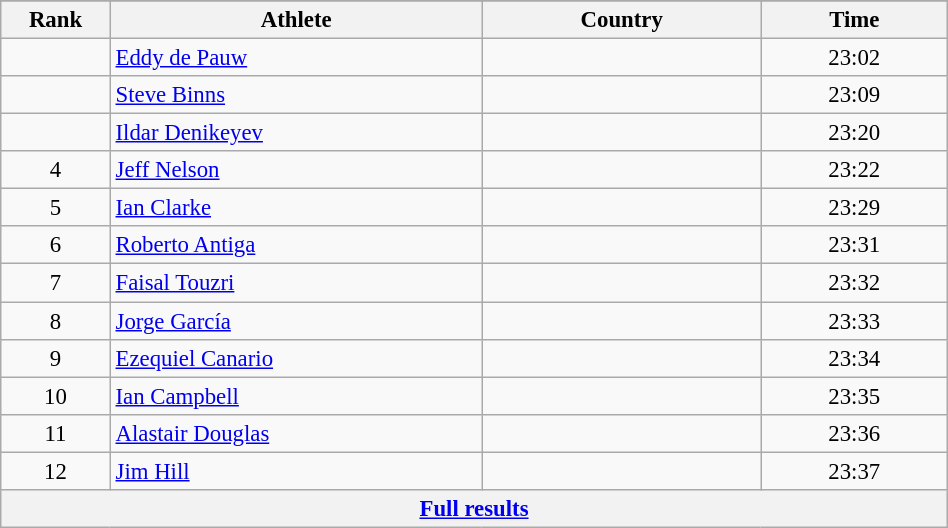<table class="wikitable sortable" style=" text-align:center; font-size:95%;" width="50%">
<tr>
</tr>
<tr>
<th width=5%>Rank</th>
<th width=20%>Athlete</th>
<th width=15%>Country</th>
<th width=10%>Time</th>
</tr>
<tr>
<td align=center></td>
<td align=left><a href='#'>Eddy de Pauw</a></td>
<td align=left></td>
<td>23:02</td>
</tr>
<tr>
<td align=center></td>
<td align=left><a href='#'>Steve Binns</a></td>
<td align=left></td>
<td>23:09</td>
</tr>
<tr>
<td align=center></td>
<td align=left><a href='#'>Ildar Denikeyev</a></td>
<td align=left></td>
<td>23:20</td>
</tr>
<tr>
<td align=center>4</td>
<td align=left><a href='#'>Jeff Nelson</a></td>
<td align=left></td>
<td>23:22</td>
</tr>
<tr>
<td align=center>5</td>
<td align=left><a href='#'>Ian Clarke</a></td>
<td align=left></td>
<td>23:29</td>
</tr>
<tr>
<td align=center>6</td>
<td align=left><a href='#'>Roberto Antiga</a></td>
<td align=left></td>
<td>23:31</td>
</tr>
<tr>
<td align=center>7</td>
<td align=left><a href='#'>Faisal Touzri</a></td>
<td align=left></td>
<td>23:32</td>
</tr>
<tr>
<td align=center>8</td>
<td align=left><a href='#'>Jorge García</a></td>
<td align=left></td>
<td>23:33</td>
</tr>
<tr>
<td align=center>9</td>
<td align=left><a href='#'>Ezequiel Canario</a></td>
<td align=left></td>
<td>23:34</td>
</tr>
<tr>
<td align=center>10</td>
<td align=left><a href='#'>Ian Campbell</a></td>
<td align=left></td>
<td>23:35</td>
</tr>
<tr>
<td align=center>11</td>
<td align=left><a href='#'>Alastair Douglas</a></td>
<td align=left></td>
<td>23:36</td>
</tr>
<tr>
<td align=center>12</td>
<td align=left><a href='#'>Jim Hill</a></td>
<td align=left></td>
<td>23:37</td>
</tr>
<tr class="sortbottom">
<th colspan=4 align=center><a href='#'>Full results</a></th>
</tr>
</table>
